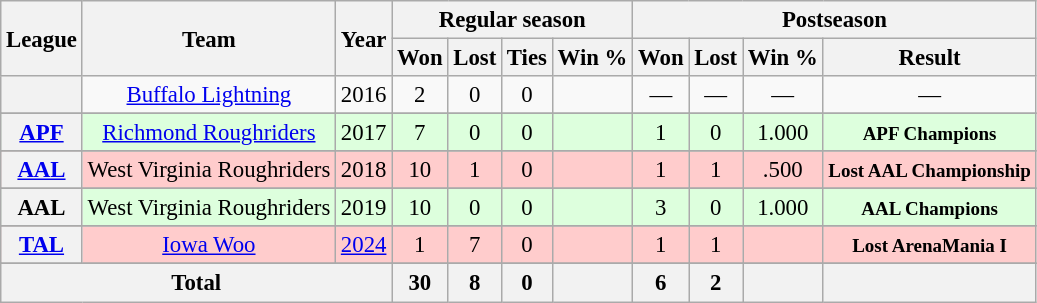<table class="wikitable" style="font-size: 95%; text-align:center;">
<tr>
<th rowspan="2">League</th>
<th rowspan="2">Team</th>
<th rowspan="2">Year</th>
<th colspan="4">Regular season</th>
<th colspan="4">Postseason</th>
</tr>
<tr>
<th>Won</th>
<th>Lost</th>
<th>Ties</th>
<th>Win %</th>
<th>Won</th>
<th>Lost</th>
<th>Win %</th>
<th>Result</th>
</tr>
<tr>
<th></th>
<td><a href='#'>Buffalo Lightning</a></td>
<td>2016</td>
<td>2</td>
<td>0</td>
<td>0</td>
<td></td>
<td>—</td>
<td>—</td>
<td>—</td>
<td>—</td>
</tr>
<tr>
</tr>
<tr ! style="background:#dfd;">
<th><a href='#'>APF</a></th>
<td><a href='#'>Richmond Roughriders</a></td>
<td>2017</td>
<td>7</td>
<td>0</td>
<td>0</td>
<td></td>
<td>1</td>
<td>0</td>
<td>1.000</td>
<td><small><strong>APF Champions</strong></small></td>
</tr>
<tr ! style="background:#dfd;">
</tr>
<tr>
</tr>
<tr ! style="background:#fcc;">
<th><a href='#'>AAL</a></th>
<td>West Virginia Roughriders</td>
<td>2018</td>
<td>10</td>
<td>1</td>
<td>0</td>
<td></td>
<td>1</td>
<td>1</td>
<td>.500</td>
<td><small><strong>Lost AAL Championship</strong></small></td>
</tr>
<tr ! style="background:#fcc;">
</tr>
<tr>
</tr>
<tr ! style="background:#dfd;">
<th>AAL</th>
<td>West Virginia Roughriders</td>
<td>2019</td>
<td>10</td>
<td>0</td>
<td>0</td>
<td></td>
<td>3</td>
<td>0</td>
<td>1.000</td>
<td><small><strong>AAL Champions</strong></small></td>
</tr>
<tr ! style="background:#dfd;">
</tr>
<tr>
</tr>
<tr ! style="background:#fcc;">
<th><a href='#'>TAL</a></th>
<td><a href='#'>Iowa Woo</a></td>
<td><a href='#'>2024</a></td>
<td>1</td>
<td>7</td>
<td>0</td>
<td></td>
<td>1</td>
<td>1</td>
<td></td>
<td><small><strong>Lost ArenaMania I</strong></small></td>
</tr>
<tr ! style="background:#fcc;">
</tr>
<tr>
<th colspan="3">Total</th>
<th>30</th>
<th>8</th>
<th>0</th>
<th></th>
<th>6</th>
<th>2</th>
<th></th>
<th></th>
</tr>
</table>
